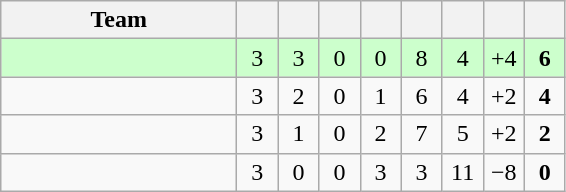<table class="wikitable" style="text-align:center;">
<tr>
<th width=150>Team</th>
<th width=20></th>
<th width=20></th>
<th width=20></th>
<th width=20></th>
<th width=20></th>
<th width=20></th>
<th width=20></th>
<th width=20></th>
</tr>
<tr bgcolor="#ccffcc">
<td align=left></td>
<td>3</td>
<td>3</td>
<td>0</td>
<td>0</td>
<td>8</td>
<td>4</td>
<td>+4</td>
<td><strong>6</strong></td>
</tr>
<tr>
<td align=left></td>
<td>3</td>
<td>2</td>
<td>0</td>
<td>1</td>
<td>6</td>
<td>4</td>
<td>+2</td>
<td><strong>4</strong></td>
</tr>
<tr>
<td align=left></td>
<td>3</td>
<td>1</td>
<td>0</td>
<td>2</td>
<td>7</td>
<td>5</td>
<td>+2</td>
<td><strong>2</strong></td>
</tr>
<tr>
<td align=left></td>
<td>3</td>
<td>0</td>
<td>0</td>
<td>3</td>
<td>3</td>
<td>11</td>
<td>−8</td>
<td><strong>0</strong></td>
</tr>
</table>
